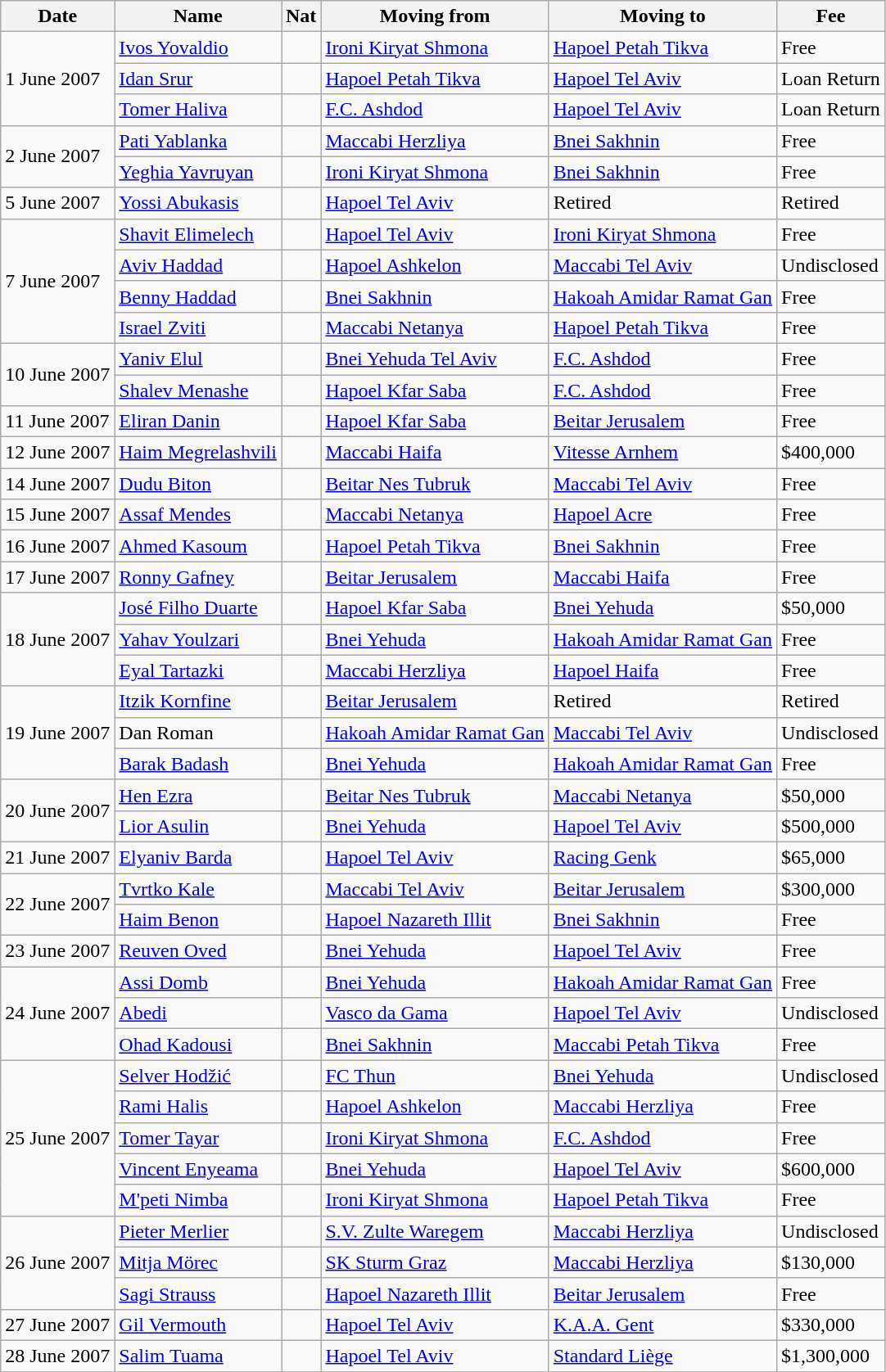<table class="wikitable">
<tr>
<th>Date</th>
<th>Name</th>
<th>Nat</th>
<th>Moving from</th>
<th>Moving to</th>
<th>Fee</th>
</tr>
<tr>
<td rowspan="3">1 June 2007</td>
<td><a href='#'>Ivos Yovaldio</a></td>
<td></td>
<td><a href='#'>Ironi Kiryat Shmona</a></td>
<td><a href='#'>Hapoel Petah Tikva</a></td>
<td>Free</td>
</tr>
<tr>
<td><a href='#'>Idan Srur</a></td>
<td></td>
<td><a href='#'>Hapoel Petah Tikva</a></td>
<td><a href='#'>Hapoel Tel Aviv</a></td>
<td>Loan Return</td>
</tr>
<tr>
<td><a href='#'>Tomer Haliva</a></td>
<td></td>
<td><a href='#'>F.C. Ashdod</a></td>
<td><a href='#'>Hapoel Tel Aviv</a></td>
<td>Loan Return</td>
</tr>
<tr>
<td rowspan="2">2 June 2007</td>
<td><a href='#'>Pati Yablanka</a></td>
<td></td>
<td><a href='#'>Maccabi Herzliya</a></td>
<td><a href='#'>Bnei Sakhnin</a></td>
<td>Free</td>
</tr>
<tr>
<td><a href='#'>Yeghia Yavruyan</a></td>
<td></td>
<td><a href='#'>Ironi Kiryat Shmona</a></td>
<td><a href='#'>Bnei Sakhnin</a></td>
<td>Free</td>
</tr>
<tr>
<td>5 June 2007</td>
<td><a href='#'>Yossi Abukasis</a></td>
<td></td>
<td><a href='#'>Hapoel Tel Aviv</a></td>
<td>Retired</td>
<td>Retired</td>
</tr>
<tr>
<td rowspan="4">7 June 2007</td>
<td><a href='#'>Shavit Elimelech</a></td>
<td></td>
<td><a href='#'>Hapoel Tel Aviv</a></td>
<td><a href='#'>Ironi Kiryat Shmona</a></td>
<td>Free</td>
</tr>
<tr>
<td><a href='#'>Aviv Haddad</a></td>
<td></td>
<td><a href='#'>Hapoel Ashkelon</a></td>
<td><a href='#'>Maccabi Tel Aviv</a></td>
<td>Undisclosed</td>
</tr>
<tr>
<td><a href='#'>Benny Haddad</a></td>
<td></td>
<td><a href='#'>Bnei Sakhnin</a></td>
<td><a href='#'>Hakoah Amidar Ramat Gan</a></td>
<td>Free</td>
</tr>
<tr>
<td><a href='#'>Israel Zviti</a></td>
<td></td>
<td><a href='#'>Maccabi Netanya</a></td>
<td><a href='#'>Hapoel Petah Tikva</a></td>
<td>Free</td>
</tr>
<tr>
<td rowspan="2">10 June 2007</td>
<td><a href='#'>Yaniv Elul</a></td>
<td></td>
<td><a href='#'>Bnei Yehuda Tel Aviv</a></td>
<td><a href='#'>F.C. Ashdod</a></td>
<td>Free</td>
</tr>
<tr>
<td><a href='#'>Shalev Menashe</a></td>
<td></td>
<td><a href='#'>Hapoel Kfar Saba</a></td>
<td><a href='#'>F.C. Ashdod</a></td>
<td>Free</td>
</tr>
<tr>
<td>11 June 2007</td>
<td><a href='#'>Eliran Danin</a></td>
<td></td>
<td><a href='#'>Hapoel Kfar Saba</a></td>
<td><a href='#'>Beitar Jerusalem</a></td>
<td>Free</td>
</tr>
<tr>
<td>12 June 2007</td>
<td><a href='#'>Haim Megrelashvili</a></td>
<td></td>
<td><a href='#'>Maccabi Haifa</a></td>
<td><a href='#'>Vitesse Arnhem</a></td>
<td>$400,000</td>
</tr>
<tr>
<td>14 June 2007</td>
<td><a href='#'>Dudu Biton</a></td>
<td></td>
<td><a href='#'>Beitar Nes Tubruk</a></td>
<td><a href='#'>Maccabi Tel Aviv</a></td>
<td>Free</td>
</tr>
<tr>
<td>15 June 2007</td>
<td><a href='#'>Assaf Mendes</a></td>
<td></td>
<td><a href='#'>Maccabi Netanya</a></td>
<td><a href='#'>Hapoel Acre</a></td>
<td>Free</td>
</tr>
<tr>
<td>16 June 2007</td>
<td><a href='#'>Ahmed Kasoum</a></td>
<td></td>
<td><a href='#'>Hapoel Petah Tikva</a></td>
<td><a href='#'>Bnei Sakhnin</a></td>
<td>Free</td>
</tr>
<tr>
<td>17 June 2007</td>
<td><a href='#'>Ronny Gafney</a></td>
<td></td>
<td><a href='#'>Beitar Jerusalem</a></td>
<td><a href='#'>Maccabi Haifa</a></td>
<td>Free</td>
</tr>
<tr>
<td rowspan="3">18 June 2007</td>
<td><a href='#'>José Filho Duarte</a></td>
<td></td>
<td><a href='#'>Hapoel Kfar Saba</a></td>
<td><a href='#'>Bnei Yehuda</a></td>
<td>$50,000</td>
</tr>
<tr>
<td><a href='#'>Yahav Youlzari</a></td>
<td></td>
<td><a href='#'>Bnei Yehuda</a></td>
<td><a href='#'>Hakoah Amidar Ramat Gan</a></td>
<td>Free</td>
</tr>
<tr>
<td><a href='#'>Eyal Tartazki</a></td>
<td></td>
<td><a href='#'>Maccabi Herzliya</a></td>
<td><a href='#'>Hapoel Haifa</a></td>
<td>Free</td>
</tr>
<tr>
<td rowspan="3">19 June 2007</td>
<td><a href='#'>Itzik Kornfine</a></td>
<td></td>
<td><a href='#'>Beitar Jerusalem</a></td>
<td>Retired</td>
<td>Retired</td>
</tr>
<tr>
<td>Dan Roman</td>
<td></td>
<td><a href='#'>Hakoah Amidar Ramat Gan</a></td>
<td><a href='#'>Maccabi Tel Aviv</a></td>
<td>Undisclosed</td>
</tr>
<tr>
<td><a href='#'>Barak Badash</a></td>
<td></td>
<td><a href='#'>Bnei Yehuda</a></td>
<td><a href='#'>Hakoah Amidar Ramat Gan</a></td>
<td>Free</td>
</tr>
<tr>
<td rowspan="2">20 June 2007</td>
<td><a href='#'>Hen Ezra</a></td>
<td></td>
<td><a href='#'>Beitar Nes Tubruk</a></td>
<td><a href='#'>Maccabi Netanya</a></td>
<td>$50,000</td>
</tr>
<tr>
<td><a href='#'>Lior Asulin</a></td>
<td></td>
<td><a href='#'>Bnei Yehuda</a></td>
<td><a href='#'>Hapoel Tel Aviv</a></td>
<td>$500,000</td>
</tr>
<tr>
<td>21 June 2007</td>
<td><a href='#'>Elyaniv Barda</a></td>
<td></td>
<td><a href='#'>Hapoel Tel Aviv</a></td>
<td><a href='#'>Racing Genk</a></td>
<td>$65,000</td>
</tr>
<tr>
<td rowspan="2">22 June 2007</td>
<td><a href='#'>Tvrtko Kale</a></td>
<td></td>
<td><a href='#'>Maccabi Tel Aviv</a></td>
<td><a href='#'>Beitar Jerusalem</a></td>
<td>$300,000</td>
</tr>
<tr>
<td><a href='#'>Haim Benon</a></td>
<td></td>
<td><a href='#'>Hapoel Nazareth Illit</a></td>
<td><a href='#'>Bnei Sakhnin</a></td>
<td>Free</td>
</tr>
<tr>
<td>23 June 2007</td>
<td><a href='#'>Reuven Oved</a></td>
<td></td>
<td><a href='#'>Bnei Yehuda</a></td>
<td><a href='#'>Hapoel Tel Aviv</a></td>
<td>Free</td>
</tr>
<tr>
<td rowspan="3">24 June 2007</td>
<td><a href='#'>Assi Domb</a></td>
<td></td>
<td><a href='#'>Bnei Yehuda</a></td>
<td><a href='#'>Hakoah Amidar Ramat Gan</a></td>
<td>Free</td>
</tr>
<tr>
<td><a href='#'>Abedi</a></td>
<td></td>
<td><a href='#'>Vasco da Gama</a></td>
<td><a href='#'>Hapoel Tel Aviv</a></td>
<td>Undisclosed</td>
</tr>
<tr>
<td><a href='#'>Ohad Kadousi</a></td>
<td></td>
<td><a href='#'>Bnei Sakhnin</a></td>
<td><a href='#'>Maccabi Petah Tikva</a></td>
<td>Free</td>
</tr>
<tr>
<td rowspan="5">25 June 2007</td>
<td><a href='#'>Selver Hodžić</a></td>
<td></td>
<td><a href='#'>FC Thun</a></td>
<td><a href='#'>Bnei Yehuda</a></td>
<td>Undisclosed</td>
</tr>
<tr>
<td><a href='#'>Rami Halis</a></td>
<td></td>
<td><a href='#'>Hapoel Ashkelon</a></td>
<td><a href='#'>Maccabi Herzliya</a></td>
<td>Free</td>
</tr>
<tr>
<td><a href='#'>Tomer Tayar</a></td>
<td></td>
<td><a href='#'>Ironi Kiryat Shmona</a></td>
<td><a href='#'>F.C. Ashdod</a></td>
<td>Free</td>
</tr>
<tr>
<td><a href='#'>Vincent Enyeama</a></td>
<td></td>
<td><a href='#'>Bnei Yehuda</a></td>
<td><a href='#'>Hapoel Tel Aviv</a></td>
<td>$600,000</td>
</tr>
<tr>
<td><a href='#'>M'peti Nimba</a></td>
<td></td>
<td><a href='#'>Ironi Kiryat Shmona</a></td>
<td><a href='#'>Hapoel Petah Tikva</a></td>
<td>Free</td>
</tr>
<tr>
<td rowspan="3">26 June 2007</td>
<td><a href='#'>Pieter Merlier</a></td>
<td></td>
<td><a href='#'>S.V. Zulte Waregem</a></td>
<td><a href='#'>Maccabi Herzliya</a></td>
<td>Undisclosed</td>
</tr>
<tr>
<td><a href='#'>Mitja Mörec</a></td>
<td></td>
<td><a href='#'>SK Sturm Graz</a></td>
<td><a href='#'>Maccabi Herzliya</a></td>
<td>$130,000</td>
</tr>
<tr>
<td><a href='#'>Sagi Strauss</a></td>
<td></td>
<td><a href='#'>Hapoel Nazareth Illit</a></td>
<td><a href='#'>Beitar Jerusalem</a></td>
<td>Free</td>
</tr>
<tr>
<td>27 June 2007</td>
<td><a href='#'>Gil Vermouth</a></td>
<td></td>
<td><a href='#'>Hapoel Tel Aviv</a></td>
<td><a href='#'>K.A.A. Gent</a></td>
<td>$330,000</td>
</tr>
<tr>
<td>28 June 2007</td>
<td><a href='#'>Salim Tuama</a></td>
<td></td>
<td><a href='#'>Hapoel Tel Aviv</a></td>
<td><a href='#'>Standard Liège</a></td>
<td>$1,300,000</td>
</tr>
<tr>
</tr>
</table>
